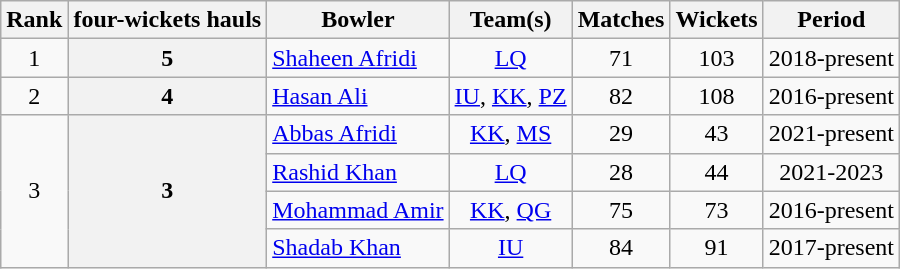<table class="wikitable" style="text-align:center;">
<tr>
<th>Rank</th>
<th>four-wickets hauls</th>
<th>Bowler</th>
<th>Team(s)</th>
<th>Matches</th>
<th>Wickets</th>
<th>Period</th>
</tr>
<tr>
<td>1</td>
<th>5</th>
<td style="text-align:left"><a href='#'>Shaheen Afridi</a></td>
<td><a href='#'>LQ</a></td>
<td>71</td>
<td>103</td>
<td>2018-present</td>
</tr>
<tr>
<td>2</td>
<th>4</th>
<td style="text-align:left"><a href='#'>Hasan Ali</a></td>
<td><a href='#'>IU</a>, <a href='#'>KK</a>, <a href='#'>PZ</a></td>
<td>82</td>
<td>108</td>
<td>2016-present</td>
</tr>
<tr>
<td rowspan=4>3</td>
<th rowspan=4>3</th>
<td style="text-align:left"><a href='#'>Abbas Afridi</a></td>
<td><a href='#'>KK</a>, <a href='#'>MS</a></td>
<td>29</td>
<td>43</td>
<td>2021-present</td>
</tr>
<tr>
<td style="text-align:left"><a href='#'>Rashid Khan</a></td>
<td><a href='#'>LQ</a></td>
<td>28</td>
<td>44</td>
<td>2021-2023</td>
</tr>
<tr>
<td style="text-align:left"><a href='#'>Mohammad Amir</a></td>
<td><a href='#'>KK</a>, <a href='#'>QG</a></td>
<td>75</td>
<td>73</td>
<td>2016-present</td>
</tr>
<tr>
<td style="text-align:left"><a href='#'>Shadab Khan</a></td>
<td><a href='#'>IU</a></td>
<td>84</td>
<td>91</td>
<td>2017-present</td>
</tr>
</table>
